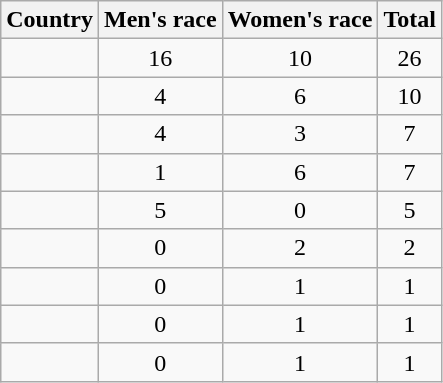<table class="wikitable sortable" style="text-align:center">
<tr>
<th>Country</th>
<th>Men's race</th>
<th>Women's race</th>
<th>Total</th>
</tr>
<tr>
<td align=left></td>
<td>16</td>
<td>10</td>
<td>26</td>
</tr>
<tr>
<td align=left></td>
<td>4</td>
<td>6</td>
<td>10</td>
</tr>
<tr>
<td align=left></td>
<td>4</td>
<td>3</td>
<td>7</td>
</tr>
<tr>
<td align=left></td>
<td>1</td>
<td>6</td>
<td>7</td>
</tr>
<tr>
<td align=left></td>
<td>5</td>
<td>0</td>
<td>5</td>
</tr>
<tr>
<td align=left></td>
<td>0</td>
<td>2</td>
<td>2</td>
</tr>
<tr>
<td align=left></td>
<td>0</td>
<td>1</td>
<td>1</td>
</tr>
<tr>
<td align=left></td>
<td>0</td>
<td>1</td>
<td>1</td>
</tr>
<tr>
<td align=left></td>
<td>0</td>
<td>1</td>
<td>1</td>
</tr>
</table>
